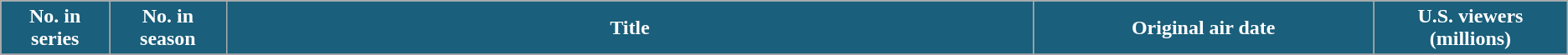<table class="wikitable plainrowheaders">
<tr>
<th style="background:#1A5F7B; color:#fff; width:1%;">No. in<br>series</th>
<th style="background:#1A5F7B; color:#fff; width:1%;">No. in<br>season</th>
<th style="background:#1A5F7B; color:#fff; width:12%;">Title</th>
<th style="background:#1A5F7B; color:#fff; width:5%;">Original air date</th>
<th style="background:#1A5F7B; color:#fff; width:2%;">U.S. viewers<br>(millions)</th>
</tr>
<tr style="background:#fff;"|>
</tr>
</table>
